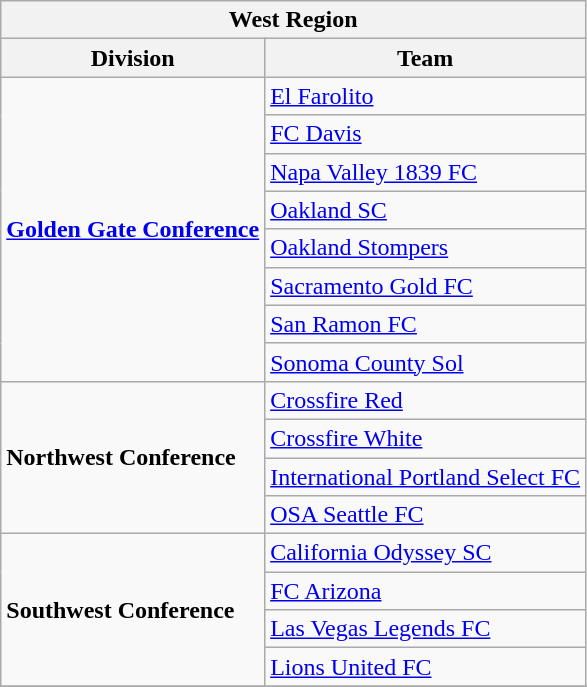<table class="wikitable" style="text-align:left">
<tr>
<th colspan=2>West Region</th>
</tr>
<tr>
<th>Division</th>
<th>Team</th>
</tr>
<tr>
<td rowspan=8><strong><a href='#'>Golden Gate Conference</a></strong></td>
<td><a href='#'>El Farolito</a></td>
</tr>
<tr>
<td><a href='#'>FC Davis</a></td>
</tr>
<tr>
<td><a href='#'>Napa Valley 1839 FC</a></td>
</tr>
<tr>
<td><a href='#'>Oakland SC</a></td>
</tr>
<tr>
<td><a href='#'>Oakland Stompers</a></td>
</tr>
<tr>
<td><a href='#'>Sacramento Gold FC</a></td>
</tr>
<tr>
<td><a href='#'>San Ramon FC</a></td>
</tr>
<tr>
<td><a href='#'>Sonoma County Sol</a></td>
</tr>
<tr>
<td rowspan=4><strong>Northwest Conference</strong></td>
<td><a href='#'>Crossfire Red</a></td>
</tr>
<tr>
<td><a href='#'>Crossfire White</a></td>
</tr>
<tr>
<td><a href='#'>International Portland Select FC</a></td>
</tr>
<tr>
<td><a href='#'>OSA Seattle FC</a></td>
</tr>
<tr>
<td rowspan=4><strong>Southwest Conference</strong></td>
<td><a href='#'>California Odyssey SC</a></td>
</tr>
<tr>
<td><a href='#'>FC Arizona</a></td>
</tr>
<tr>
<td><a href='#'>Las Vegas Legends FC</a></td>
</tr>
<tr>
<td><a href='#'>Lions United FC</a></td>
</tr>
<tr>
</tr>
</table>
